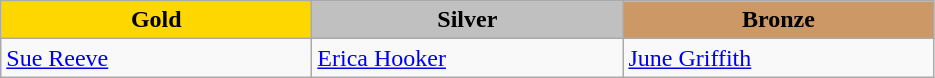<table class="wikitable" style="text-align:left">
<tr align="center">
<td width=200 bgcolor=gold><strong>Gold</strong></td>
<td width=200 bgcolor=silver><strong>Silver</strong></td>
<td width=200 bgcolor=CC9966><strong>Bronze</strong></td>
</tr>
<tr>
<td><a href='#'>Sue Reeve</a><br><em></em></td>
<td><a href='#'>Erica Hooker</a><br><em></em></td>
<td><a href='#'>June Griffith</a><br><em></em></td>
</tr>
</table>
